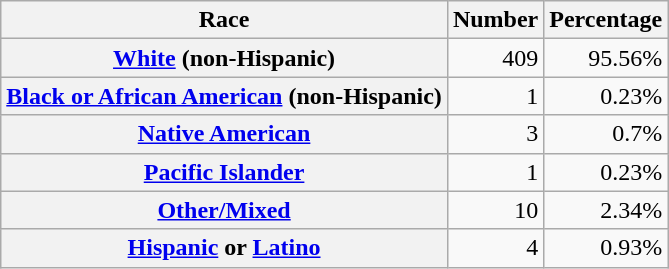<table class="wikitable" style="text-align:right">
<tr>
<th scope="col">Race</th>
<th scope="col">Number</th>
<th scope="col">Percentage</th>
</tr>
<tr>
<th scope="row"><a href='#'>White</a> (non-Hispanic)</th>
<td>409</td>
<td>95.56%</td>
</tr>
<tr>
<th scope="row"><a href='#'>Black or African American</a> (non-Hispanic)</th>
<td>1</td>
<td>0.23%</td>
</tr>
<tr>
<th scope="row"><a href='#'>Native American</a></th>
<td>3</td>
<td>0.7%</td>
</tr>
<tr>
<th scope="row"><a href='#'>Pacific Islander</a></th>
<td>1</td>
<td>0.23%</td>
</tr>
<tr>
<th scope="row"><a href='#'>Other/Mixed</a></th>
<td>10</td>
<td>2.34%</td>
</tr>
<tr>
<th scope="row"><a href='#'>Hispanic</a> or <a href='#'>Latino</a></th>
<td>4</td>
<td>0.93%</td>
</tr>
</table>
